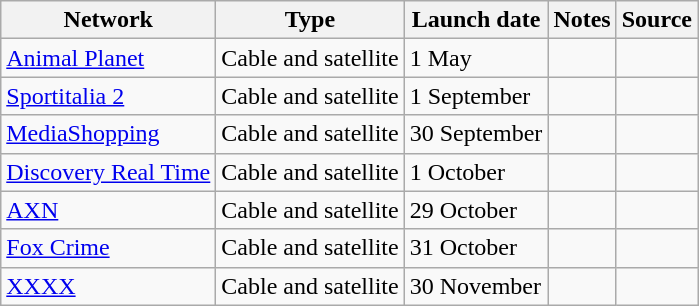<table class="wikitable sortable">
<tr>
<th>Network</th>
<th>Type</th>
<th>Launch date</th>
<th>Notes</th>
<th>Source</th>
</tr>
<tr>
<td><a href='#'>Animal Planet</a></td>
<td>Cable and satellite</td>
<td>1 May</td>
<td></td>
<td></td>
</tr>
<tr>
<td><a href='#'>Sportitalia 2</a></td>
<td>Cable and satellite</td>
<td>1 September</td>
<td></td>
<td></td>
</tr>
<tr>
<td><a href='#'>MediaShopping</a></td>
<td>Cable and satellite</td>
<td>30 September</td>
<td></td>
<td></td>
</tr>
<tr>
<td><a href='#'>Discovery Real Time</a></td>
<td>Cable and satellite</td>
<td>1 October</td>
<td></td>
<td></td>
</tr>
<tr>
<td><a href='#'>AXN</a></td>
<td>Cable and satellite</td>
<td>29 October</td>
<td></td>
<td></td>
</tr>
<tr>
<td><a href='#'>Fox Crime</a></td>
<td>Cable and satellite</td>
<td>31 October</td>
<td></td>
<td></td>
</tr>
<tr>
<td><a href='#'>XXXX</a></td>
<td>Cable and satellite</td>
<td>30 November</td>
<td></td>
<td></td>
</tr>
</table>
